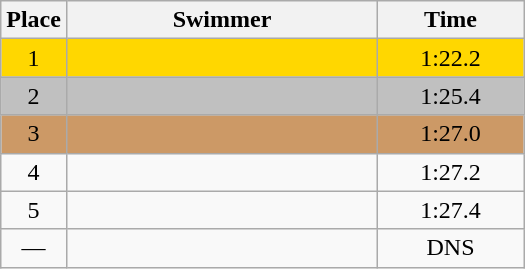<table class=wikitable style="text-align:center">
<tr>
<th>Place</th>
<th width=200>Swimmer</th>
<th width=90>Time</th>
</tr>
<tr bgcolor=gold>
<td>1</td>
<td align=left></td>
<td>1:22.2</td>
</tr>
<tr bgcolor=silver>
<td>2</td>
<td align=left></td>
<td>1:25.4</td>
</tr>
<tr bgcolor=cc9966>
<td>3</td>
<td align=left></td>
<td>1:27.0</td>
</tr>
<tr>
<td>4</td>
<td align=left></td>
<td>1:27.2</td>
</tr>
<tr>
<td>5</td>
<td align=left></td>
<td>1:27.4</td>
</tr>
<tr>
<td>—</td>
<td align=left></td>
<td>DNS</td>
</tr>
</table>
